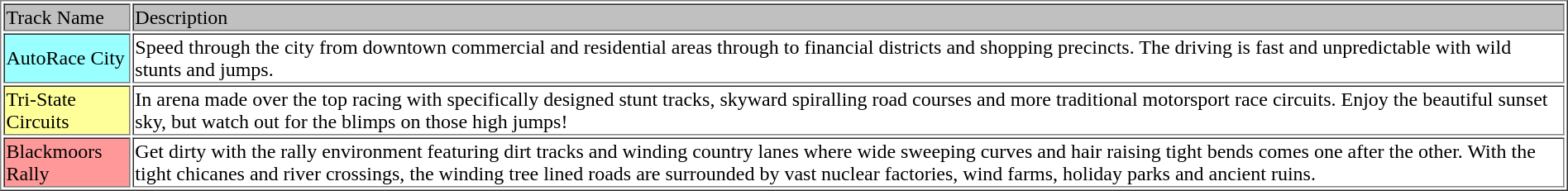<table border = "1">
<tr>
<td style="background:silver; color:black">Track Name</td>
<td style="background:silver; color:black">Description</td>
</tr>
<tr>
<td style="background:#99ffff">AutoRace City</td>
<td>Speed through the city from downtown commercial and residential areas through to financial districts and shopping precincts. The driving is fast and unpredictable with wild stunts and jumps.</td>
</tr>
<tr>
<td style="background:#ffff99">Tri-State Circuits</td>
<td>In arena made over the top racing with specifically designed stunt tracks, skyward spiralling road courses and more traditional motorsport race circuits. Enjoy the beautiful sunset sky, but watch out for the blimps on those high jumps!</td>
</tr>
<tr>
<td style="background:#ff9999">Blackmoors Rally</td>
<td>Get dirty with the rally environment featuring dirt tracks and winding country lanes where wide sweeping curves and hair raising tight bends comes one after the other. With the tight chicanes and river crossings, the winding tree lined roads are surrounded by vast nuclear factories, wind farms, holiday parks and ancient ruins.</td>
</tr>
</table>
